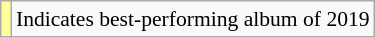<table class="wikitable plainrowheaders" style="font-size:90%;">
<tr>
<td style="background-color:#FFFF99"></td>
<td>Indicates best-performing album of 2019</td>
</tr>
</table>
